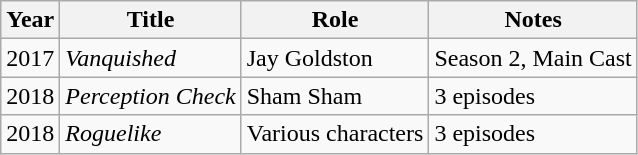<table class="wikitable sortable">
<tr>
<th>Year</th>
<th>Title</th>
<th>Role</th>
<th>Notes</th>
</tr>
<tr>
<td>2017</td>
<td><em>Vanquished</em></td>
<td>Jay Goldston</td>
<td>Season 2, Main Cast</td>
</tr>
<tr>
<td>2018</td>
<td><em>Perception Check</em></td>
<td>Sham Sham</td>
<td>3 episodes</td>
</tr>
<tr>
<td>2018</td>
<td><em>Roguelike</em></td>
<td>Various characters</td>
<td>3 episodes</td>
</tr>
</table>
